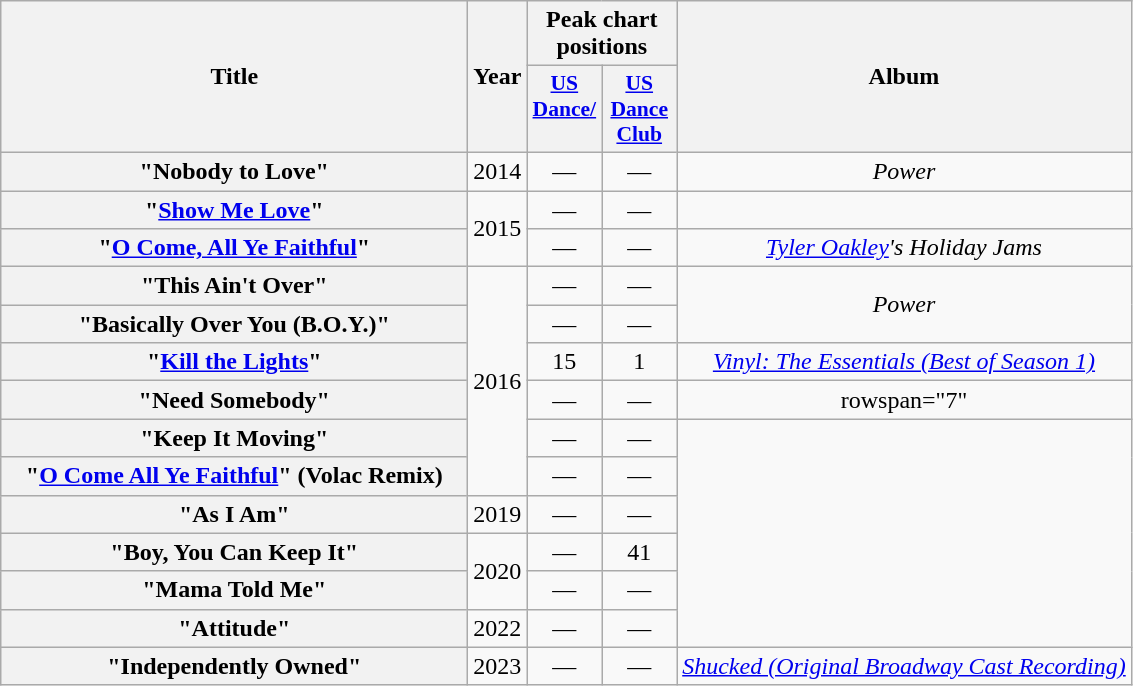<table class="wikitable plainrowheaders" style="text-align:center;">
<tr>
<th scope="col" rowspan="2" style="width:19em;">Title</th>
<th scope="col" rowspan="2" style="width:1em;">Year</th>
<th scope="col" colspan="2">Peak chart positions</th>
<th scope="col" rowspan="2">Album</th>
</tr>
<tr>
<th scope="col" style="width:3em;font-size:90%;"><a href='#'>US<br>Dance/<br></a><br></th>
<th scope="col" style="width:3em;font-size:90%;"><a href='#'>US<br>Dance<br>Club</a><br></th>
</tr>
<tr>
<th scope="row">"Nobody to Love"</th>
<td>2014</td>
<td>—</td>
<td>—</td>
<td><em>Power</em></td>
</tr>
<tr>
<th scope="row">"<a href='#'>Show Me Love</a>"<br></th>
<td rowspan="2">2015</td>
<td>—</td>
<td>—</td>
<td></td>
</tr>
<tr>
<th scope="row">"<a href='#'>O Come, All Ye Faithful</a>"</th>
<td>—</td>
<td>—</td>
<td><em><a href='#'>Tyler Oakley</a>'s Holiday Jams</em></td>
</tr>
<tr>
<th scope="row">"This Ain't Over"</th>
<td rowspan="6">2016</td>
<td>—</td>
<td>—</td>
<td rowspan="2"><em>Power</em></td>
</tr>
<tr>
<th scope="row">"Basically Over You (B.O.Y.)"</th>
<td>—</td>
<td>—</td>
</tr>
<tr>
<th scope="row">"<a href='#'>Kill the Lights</a>"<br></th>
<td>15</td>
<td>1</td>
<td><em><a href='#'>Vinyl: The Essentials (Best of Season 1)</a></em></td>
</tr>
<tr>
<th scope="row">"Need Somebody"</th>
<td>—</td>
<td>—</td>
<td>rowspan="7" </td>
</tr>
<tr>
<th scope="row">"Keep It Moving"</th>
<td>—</td>
<td>—</td>
</tr>
<tr>
<th scope="row">"<a href='#'>O Come All Ye Faithful</a>" (Volac Remix)</th>
<td>—</td>
<td>—</td>
</tr>
<tr>
<th scope="row">"As I Am" <br></th>
<td>2019</td>
<td>—</td>
<td>—</td>
</tr>
<tr>
<th scope="row">"Boy, You Can Keep It"</th>
<td rowspan="2">2020</td>
<td>—</td>
<td>41</td>
</tr>
<tr>
<th scope="row">"Mama Told Me"</th>
<td>—</td>
<td>—</td>
</tr>
<tr>
<th scope="row">"Attitude"</th>
<td>2022</td>
<td>—</td>
<td>—</td>
</tr>
<tr>
<th scope="row">"Independently Owned"</th>
<td>2023</td>
<td>—</td>
<td>—</td>
<td><em><a href='#'>Shucked (Original Broadway Cast Recording)</a></em></td>
</tr>
</table>
